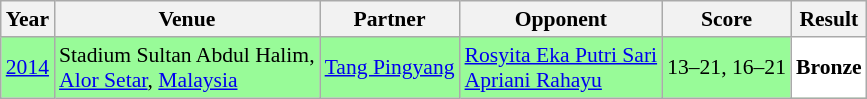<table class="sortable wikitable" style="font-size: 90%;">
<tr>
<th>Year</th>
<th>Venue</th>
<th>Partner</th>
<th>Opponent</th>
<th>Score</th>
<th>Result</th>
</tr>
<tr style="background:#98FB98">
<td align="center"><a href='#'>2014</a></td>
<td align="left">Stadium Sultan Abdul Halim,<br><a href='#'>Alor Setar</a>, <a href='#'>Malaysia</a></td>
<td align="left"> <a href='#'>Tang Pingyang</a></td>
<td align="left"> <a href='#'>Rosyita Eka Putri Sari</a> <br>  <a href='#'>Apriani Rahayu</a></td>
<td align="left">13–21, 16–21</td>
<td style="text-align:left; background:white"> <strong>Bronze</strong></td>
</tr>
</table>
